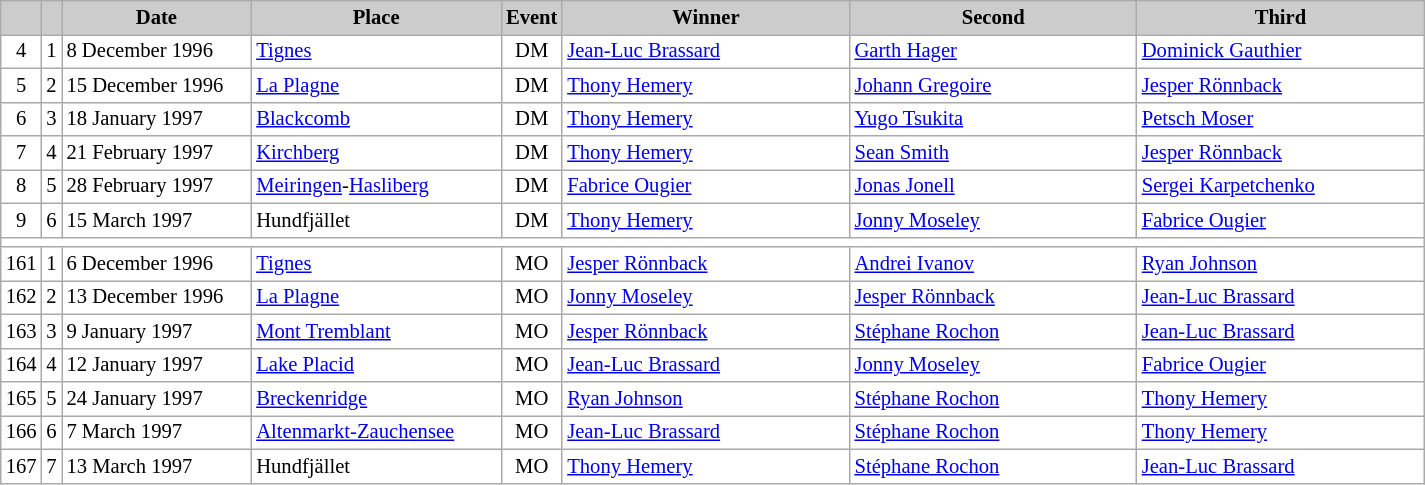<table class="wikitable plainrowheaders" style="background:#fff; font-size:86%; line-height:16px; border:grey solid 1px; border-collapse:collapse;">
<tr style="background:#ccc; text-align:center;">
<th scope="col" style="background:#ccc; width=20 px;"></th>
<th scope="col" style="background:#ccc; width=30 px;"></th>
<th scope="col" style="background:#ccc; width:120px;">Date</th>
<th scope="col" style="background:#ccc; width:160px;">Place</th>
<th scope="col" style="background:#ccc; width:15px;">Event</th>
<th scope="col" style="background:#ccc; width:185px;">Winner</th>
<th scope="col" style="background:#ccc; width:185px;">Second</th>
<th scope="col" style="background:#ccc; width:185px;">Third</th>
</tr>
<tr>
<td align=center>4</td>
<td align=center>1</td>
<td>8 December 1996</td>
<td> <a href='#'>Tignes</a></td>
<td align=center>DM</td>
<td> <a href='#'>Jean-Luc Brassard</a></td>
<td> <a href='#'>Garth Hager</a></td>
<td> <a href='#'>Dominick Gauthier</a></td>
</tr>
<tr>
<td align=center>5</td>
<td align=center>2</td>
<td>15 December 1996</td>
<td> <a href='#'>La Plagne</a></td>
<td align=center>DM</td>
<td> <a href='#'>Thony Hemery</a></td>
<td> <a href='#'>Johann Gregoire</a></td>
<td> <a href='#'>Jesper Rönnback</a></td>
</tr>
<tr>
<td align=center>6</td>
<td align=center>3</td>
<td>18 January 1997</td>
<td> <a href='#'>Blackcomb</a></td>
<td align=center>DM</td>
<td> <a href='#'>Thony Hemery</a></td>
<td> <a href='#'>Yugo Tsukita</a></td>
<td> <a href='#'>Petsch Moser</a></td>
</tr>
<tr>
<td align=center>7</td>
<td align=center>4</td>
<td>21 February 1997</td>
<td> <a href='#'>Kirchberg</a></td>
<td align=center>DM</td>
<td> <a href='#'>Thony Hemery</a></td>
<td> <a href='#'>Sean Smith</a></td>
<td> <a href='#'>Jesper Rönnback</a></td>
</tr>
<tr>
<td align=center>8</td>
<td align=center>5</td>
<td>28 February 1997</td>
<td> <a href='#'>Meiringen</a>-<a href='#'>Hasliberg</a></td>
<td align=center>DM</td>
<td> <a href='#'>Fabrice Ougier</a></td>
<td> <a href='#'>Jonas Jonell</a></td>
<td> <a href='#'>Sergei Karpetchenko</a></td>
</tr>
<tr>
<td align=center>9</td>
<td align=center>6</td>
<td>15 March 1997</td>
<td> Hundfjället</td>
<td align=center>DM</td>
<td> <a href='#'>Thony Hemery</a></td>
<td> <a href='#'>Jonny Moseley</a></td>
<td> <a href='#'>Fabrice Ougier</a></td>
</tr>
<tr>
<td colspan=8></td>
</tr>
<tr>
<td align=center>161</td>
<td align=center>1</td>
<td>6 December 1996</td>
<td> <a href='#'>Tignes</a></td>
<td align=center>MO</td>
<td> <a href='#'>Jesper Rönnback</a></td>
<td> <a href='#'>Andrei Ivanov</a></td>
<td> <a href='#'>Ryan Johnson</a></td>
</tr>
<tr>
<td align=center>162</td>
<td align=center>2</td>
<td>13 December 1996</td>
<td> <a href='#'>La Plagne</a></td>
<td align=center>MO</td>
<td> <a href='#'>Jonny Moseley</a></td>
<td> <a href='#'>Jesper Rönnback</a></td>
<td> <a href='#'>Jean-Luc Brassard</a></td>
</tr>
<tr>
<td align=center>163</td>
<td align=center>3</td>
<td>9 January 1997</td>
<td> <a href='#'>Mont Tremblant</a></td>
<td align=center>MO</td>
<td> <a href='#'>Jesper Rönnback</a></td>
<td> <a href='#'>Stéphane Rochon</a></td>
<td> <a href='#'>Jean-Luc Brassard</a></td>
</tr>
<tr>
<td align=center>164</td>
<td align=center>4</td>
<td>12 January 1997</td>
<td> <a href='#'>Lake Placid</a></td>
<td align=center>MO</td>
<td> <a href='#'>Jean-Luc Brassard</a></td>
<td> <a href='#'>Jonny Moseley</a></td>
<td> <a href='#'>Fabrice Ougier</a></td>
</tr>
<tr>
<td align=center>165</td>
<td align=center>5</td>
<td>24 January 1997</td>
<td> <a href='#'>Breckenridge</a></td>
<td align=center>MO</td>
<td> <a href='#'>Ryan Johnson</a></td>
<td> <a href='#'>Stéphane Rochon</a></td>
<td> <a href='#'>Thony Hemery</a></td>
</tr>
<tr>
<td align=center>166</td>
<td align=center>6</td>
<td>7 March 1997</td>
<td> <a href='#'>Altenmarkt-Zauchensee</a></td>
<td align=center>MO</td>
<td> <a href='#'>Jean-Luc Brassard</a></td>
<td> <a href='#'>Stéphane Rochon</a></td>
<td> <a href='#'>Thony Hemery</a></td>
</tr>
<tr>
<td align=center>167</td>
<td align=center>7</td>
<td>13 March 1997</td>
<td> Hundfjället</td>
<td align=center>MO</td>
<td> <a href='#'>Thony Hemery</a></td>
<td> <a href='#'>Stéphane Rochon</a></td>
<td> <a href='#'>Jean-Luc Brassard</a></td>
</tr>
</table>
